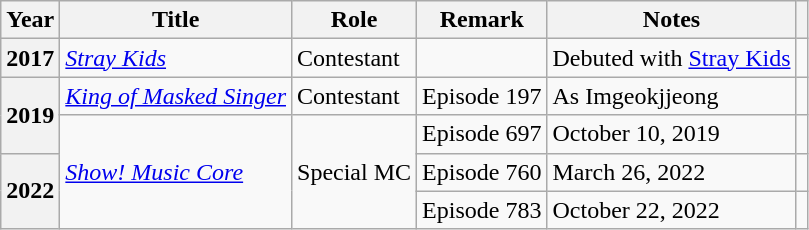<table class="wikitable plainrowheaders">
<tr>
<th scope="col">Year</th>
<th scope="col">Title</th>
<th scope="col">Role</th>
<th scope="col">Remark</th>
<th scope="col">Notes</th>
<th scope="col"></th>
</tr>
<tr>
<th scope="row">2017</th>
<td><em><a href='#'>Stray Kids</a></em></td>
<td>Contestant</td>
<td></td>
<td>Debuted with <a href='#'>Stray Kids</a></td>
<td style="text-align:center"></td>
</tr>
<tr>
<th scope="row" rowspan="2">2019</th>
<td><em><a href='#'>King of Masked Singer</a></em></td>
<td>Contestant</td>
<td>Episode 197</td>
<td>As Imgeokjjeong<br></td>
<td></td>
</tr>
<tr>
<td rowspan="3"><em><a href='#'>Show! Music Core</a></em></td>
<td rowspan="3">Special MC</td>
<td>Episode 697</td>
<td>October 10, 2019</td>
<td></td>
</tr>
<tr>
<th scope="row" rowspan="2">2022</th>
<td>Episode 760</td>
<td>March 26, 2022</td>
<td></td>
</tr>
<tr>
<td>Episode 783</td>
<td>October 22, 2022</td>
<td></td>
</tr>
</table>
